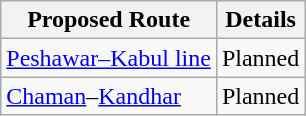<table class="wikitable">
<tr>
<th>Proposed Route</th>
<th>Details</th>
</tr>
<tr>
<td><a href='#'>Peshawar–Kabul line</a></td>
<td>Planned</td>
</tr>
<tr>
<td><a href='#'>Chaman</a>–<a href='#'>Kandhar</a></td>
<td>Planned</td>
</tr>
</table>
